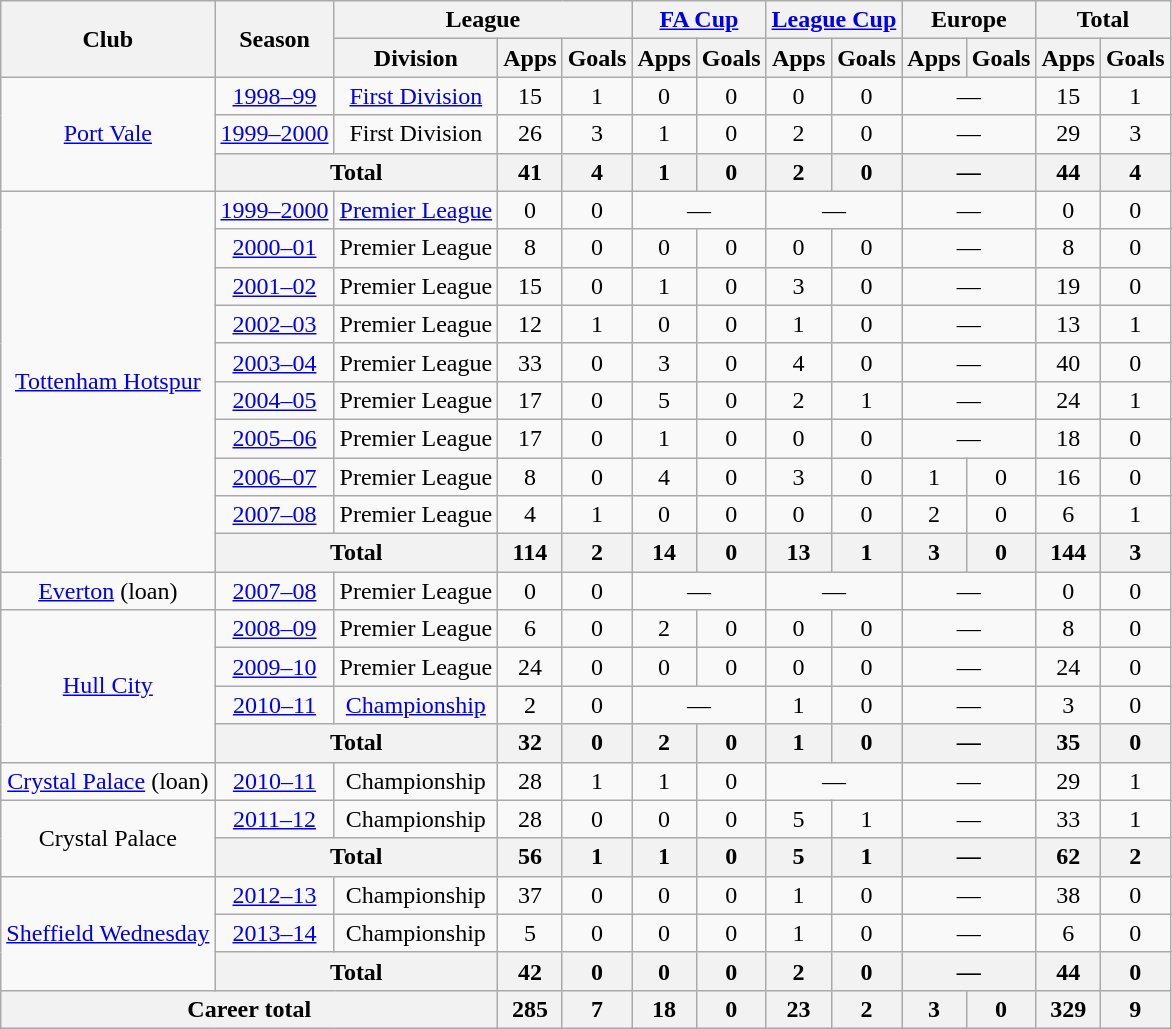<table class=wikitable style="text-align:center;">
<tr>
<th rowspan=2>Club</th>
<th rowspan=2>Season</th>
<th colspan=3>League</th>
<th colspan=2><a href='#'>FA Cup</a></th>
<th colspan=2><a href='#'>League Cup</a></th>
<th colspan=2>Europe</th>
<th colspan=2>Total</th>
</tr>
<tr>
<th>Division</th>
<th>Apps</th>
<th>Goals</th>
<th>Apps</th>
<th>Goals</th>
<th>Apps</th>
<th>Goals</th>
<th>Apps</th>
<th>Goals</th>
<th>Apps</th>
<th>Goals</th>
</tr>
<tr>
<td rowspan=3><a href='#'>Port Vale</a></td>
<td><a href='#'>1998–99</a></td>
<td><a href='#'>First Division</a></td>
<td>15</td>
<td>1</td>
<td>0</td>
<td>0</td>
<td>0</td>
<td>0</td>
<td colspan=2>—</td>
<td>15</td>
<td>1</td>
</tr>
<tr>
<td><a href='#'>1999–2000</a></td>
<td>First Division</td>
<td>26</td>
<td>3</td>
<td>1</td>
<td>0</td>
<td>2</td>
<td>0</td>
<td colspan=2>—</td>
<td>29</td>
<td>3</td>
</tr>
<tr>
<th colspan=2>Total</th>
<th>41</th>
<th>4</th>
<th>1</th>
<th>0</th>
<th>2</th>
<th>0</th>
<th colspan=2>—</th>
<th>44</th>
<th>4</th>
</tr>
<tr>
<td rowspan=10><a href='#'>Tottenham Hotspur</a></td>
<td><a href='#'>1999–2000</a></td>
<td><a href='#'>Premier League</a></td>
<td>0</td>
<td>0</td>
<td colspan=2>—</td>
<td colspan=2>—</td>
<td colspan=2>—</td>
<td>0</td>
<td>0</td>
</tr>
<tr>
<td><a href='#'>2000–01</a></td>
<td>Premier League</td>
<td>8</td>
<td>0</td>
<td>0</td>
<td>0</td>
<td>0</td>
<td>0</td>
<td colspan=2>—</td>
<td>8</td>
<td>0</td>
</tr>
<tr>
<td><a href='#'>2001–02</a></td>
<td>Premier League</td>
<td>15</td>
<td>0</td>
<td>1</td>
<td>0</td>
<td>3</td>
<td>0</td>
<td colspan=2>—</td>
<td>19</td>
<td>0</td>
</tr>
<tr>
<td><a href='#'>2002–03</a></td>
<td>Premier League</td>
<td>12</td>
<td>1</td>
<td>0</td>
<td>0</td>
<td>1</td>
<td>0</td>
<td colspan=2>—</td>
<td>13</td>
<td>1</td>
</tr>
<tr>
<td><a href='#'>2003–04</a></td>
<td>Premier League</td>
<td>33</td>
<td>0</td>
<td>3</td>
<td>0</td>
<td>4</td>
<td>0</td>
<td colspan=2>—</td>
<td>40</td>
<td>0</td>
</tr>
<tr>
<td><a href='#'>2004–05</a></td>
<td>Premier League</td>
<td>17</td>
<td>0</td>
<td>5</td>
<td>0</td>
<td>2</td>
<td>1</td>
<td colspan=2>—</td>
<td>24</td>
<td>1</td>
</tr>
<tr>
<td><a href='#'>2005–06</a></td>
<td>Premier League</td>
<td>17</td>
<td>0</td>
<td>1</td>
<td>0</td>
<td>0</td>
<td>0</td>
<td colspan=2>—</td>
<td>18</td>
<td>0</td>
</tr>
<tr>
<td><a href='#'>2006–07</a></td>
<td>Premier League</td>
<td>8</td>
<td>0</td>
<td>4</td>
<td>0</td>
<td>3</td>
<td>0</td>
<td>1</td>
<td>0</td>
<td>16</td>
<td>0</td>
</tr>
<tr>
<td><a href='#'>2007–08</a></td>
<td>Premier League</td>
<td>4</td>
<td>1</td>
<td>0</td>
<td>0</td>
<td>0</td>
<td>0</td>
<td>2</td>
<td>0</td>
<td>6</td>
<td>1</td>
</tr>
<tr>
<th colspan=2>Total</th>
<th>114</th>
<th>2</th>
<th>14</th>
<th>0</th>
<th>13</th>
<th>1</th>
<th>3</th>
<th>0</th>
<th>144</th>
<th>3</th>
</tr>
<tr>
<td><a href='#'>Everton</a> (loan)</td>
<td><a href='#'>2007–08</a></td>
<td>Premier League</td>
<td>0</td>
<td>0</td>
<td colspan=2>—</td>
<td colspan=2>—</td>
<td colspan=2>—</td>
<td>0</td>
<td>0</td>
</tr>
<tr>
<td rowspan=4><a href='#'>Hull City</a></td>
<td><a href='#'>2008–09</a></td>
<td>Premier League</td>
<td>6</td>
<td>0</td>
<td>2</td>
<td>0</td>
<td>0</td>
<td>0</td>
<td colspan=2>—</td>
<td>8</td>
<td>0</td>
</tr>
<tr>
<td><a href='#'>2009–10</a></td>
<td>Premier League</td>
<td>24</td>
<td>0</td>
<td>0</td>
<td>0</td>
<td>0</td>
<td>0</td>
<td colspan=2>—</td>
<td>24</td>
<td>0</td>
</tr>
<tr>
<td><a href='#'>2010–11</a></td>
<td><a href='#'>Championship</a></td>
<td>2</td>
<td>0</td>
<td colspan=2>—</td>
<td>1</td>
<td>0</td>
<td colspan=2>—</td>
<td>3</td>
<td>0</td>
</tr>
<tr>
<th colspan=2>Total</th>
<th>32</th>
<th>0</th>
<th>2</th>
<th>0</th>
<th>1</th>
<th>0</th>
<th colspan=2>—</th>
<th>35</th>
<th>0</th>
</tr>
<tr>
<td><a href='#'>Crystal Palace</a> (loan)</td>
<td><a href='#'>2010–11</a></td>
<td>Championship</td>
<td>28</td>
<td>1</td>
<td>1</td>
<td>0</td>
<td colspan=2>—</td>
<td colspan=2>—</td>
<td>29</td>
<td>1</td>
</tr>
<tr>
<td rowspan=2>Crystal Palace</td>
<td><a href='#'>2011–12</a></td>
<td>Championship</td>
<td>28</td>
<td>0</td>
<td>0</td>
<td>0</td>
<td>5</td>
<td>1</td>
<td colspan=2>—</td>
<td>33</td>
<td>1</td>
</tr>
<tr>
<th colspan=2>Total</th>
<th>56</th>
<th>1</th>
<th>1</th>
<th>0</th>
<th>5</th>
<th>1</th>
<th colspan=2>—</th>
<th>62</th>
<th>2</th>
</tr>
<tr>
<td rowspan=3><a href='#'>Sheffield Wednesday</a></td>
<td><a href='#'>2012–13</a></td>
<td>Championship</td>
<td>37</td>
<td>0</td>
<td>0</td>
<td>0</td>
<td>1</td>
<td>0</td>
<td colspan=2>—</td>
<td>38</td>
<td>0</td>
</tr>
<tr>
<td><a href='#'>2013–14</a></td>
<td>Championship</td>
<td>5</td>
<td>0</td>
<td>0</td>
<td>0</td>
<td>1</td>
<td>0</td>
<td colspan=2>—</td>
<td>6</td>
<td>0</td>
</tr>
<tr>
<th colspan=2>Total</th>
<th>42</th>
<th>0</th>
<th>0</th>
<th>0</th>
<th>2</th>
<th>0</th>
<th colspan=2>—</th>
<th>44</th>
<th>0</th>
</tr>
<tr>
<th colspan=3>Career total</th>
<th>285</th>
<th>7</th>
<th>18</th>
<th>0</th>
<th>23</th>
<th>2</th>
<th>3</th>
<th>0</th>
<th>329</th>
<th>9</th>
</tr>
</table>
